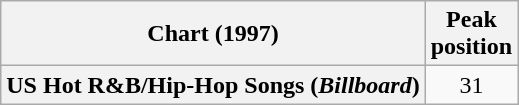<table class="wikitable sortable plainrowheaders" style="text-align:center">
<tr>
<th>Chart (1997)</th>
<th>Peak<br>position</th>
</tr>
<tr>
<th scope="row">US Hot R&B/Hip-Hop Songs (<em>Billboard</em>)</th>
<td style="text-align:center;">31</td>
</tr>
</table>
